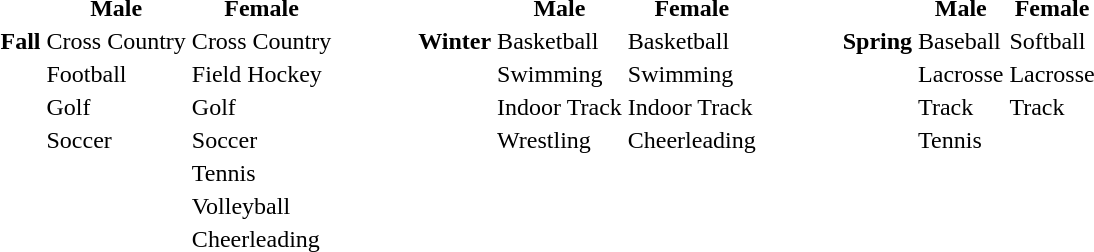<table border="0" cellpadding="1">
<tr>
<th></th>
<th>Male</th>
<th>Female</th>
<th width="50"></th>
<th></th>
<th>Male</th>
<th>Female</th>
<th width="50"></th>
<th></th>
<th>Male</th>
<th>Female</th>
</tr>
<tr>
<th>Fall</th>
<td>Cross Country</td>
<td>Cross Country</td>
<td></td>
<th>Winter</th>
<td>Basketball</td>
<td>Basketball</td>
<td></td>
<th>Spring</th>
<td>Baseball</td>
<td>Softball </td>
</tr>
<tr>
<th></th>
<td>Football</td>
<td>Field Hockey</td>
<td></td>
<th></th>
<td>Swimming</td>
<td>Swimming</td>
<td></td>
<th></th>
<td>Lacrosse</td>
<td>Lacrosse </td>
</tr>
<tr>
<th></th>
<td>Golf</td>
<td>Golf</td>
<td></td>
<th></th>
<td>Indoor Track</td>
<td>Indoor Track</td>
<td></td>
<th></th>
<td>Track</td>
<td>Track</td>
</tr>
<tr>
<th></th>
<td>Soccer</td>
<td>Soccer</td>
<td></td>
<th></th>
<td>Wrestling</td>
<td>Cheerleading</td>
<td></td>
<th></th>
<td>Tennis</td>
<td></td>
</tr>
<tr>
<th></th>
<td></td>
<td>Tennis</td>
<td></td>
<th></th>
<td></td>
<td></td>
<td></td>
<th></th>
<td></td>
<td></td>
</tr>
<tr>
<th></th>
<td></td>
<td>Volleyball</td>
<td></td>
<th></th>
<td></td>
<td></td>
<td></td>
<th></th>
<td></td>
<td></td>
</tr>
<tr>
<th></th>
<td></td>
<td>Cheerleading</td>
<td></td>
<th></th>
<td></td>
<td></td>
<td></td>
<th></th>
<td></td>
<td></td>
</tr>
</table>
